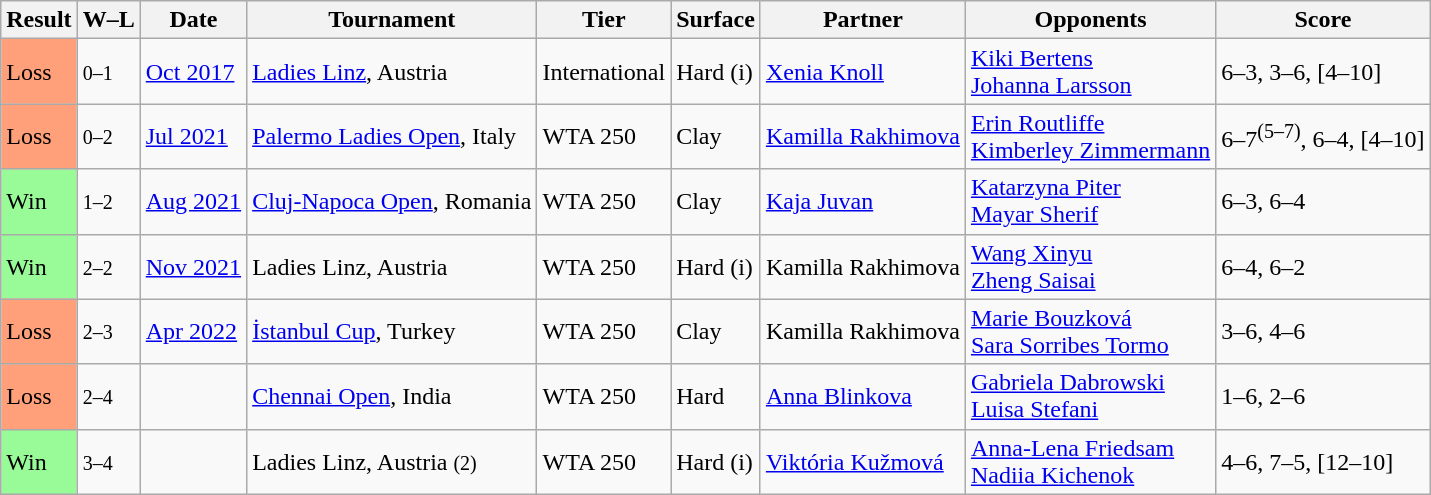<table class="sortable wikitable">
<tr>
<th>Result</th>
<th class="unsortable">W–L</th>
<th>Date</th>
<th>Tournament</th>
<th>Tier</th>
<th>Surface</th>
<th>Partner</th>
<th>Opponents</th>
<th class="unsortable">Score</th>
</tr>
<tr>
<td bgcolor=FFA07A>Loss</td>
<td><small>0–1</small></td>
<td><a href='#'>Oct 2017</a></td>
<td><a href='#'>Ladies Linz</a>, Austria</td>
<td>International</td>
<td>Hard (i)</td>
<td> <a href='#'>Xenia Knoll</a></td>
<td> <a href='#'>Kiki Bertens</a> <br>  <a href='#'>Johanna Larsson</a></td>
<td>6–3, 3–6, [4–10]</td>
</tr>
<tr>
<td bgcolor=FFA07A>Loss</td>
<td><small>0–2</small></td>
<td><a href='#'>Jul 2021</a></td>
<td><a href='#'>Palermo Ladies Open</a>, Italy</td>
<td>WTA 250</td>
<td>Clay</td>
<td> <a href='#'>Kamilla Rakhimova</a></td>
<td> <a href='#'>Erin Routliffe</a> <br>  <a href='#'>Kimberley Zimmermann</a></td>
<td>6–7<sup>(5–7)</sup>, 6–4, [4–10]</td>
</tr>
<tr>
<td bgcolor=98FB98>Win</td>
<td><small>1–2</small></td>
<td><a href='#'>Aug 2021</a></td>
<td><a href='#'>Cluj-Napoca Open</a>, Romania</td>
<td>WTA 250</td>
<td>Clay</td>
<td> <a href='#'>Kaja Juvan</a></td>
<td> <a href='#'>Katarzyna Piter</a> <br>  <a href='#'>Mayar Sherif</a></td>
<td>6–3, 6–4</td>
</tr>
<tr>
<td bgcolor=98FB98>Win</td>
<td><small>2–2</small></td>
<td><a href='#'>Nov 2021</a></td>
<td>Ladies Linz, Austria</td>
<td>WTA 250</td>
<td>Hard (i)</td>
<td> Kamilla Rakhimova</td>
<td> <a href='#'>Wang Xinyu</a> <br>  <a href='#'>Zheng Saisai</a></td>
<td>6–4, 6–2</td>
</tr>
<tr>
<td bgcolor=FFA07A>Loss</td>
<td><small>2–3</small></td>
<td><a href='#'>Apr 2022</a></td>
<td><a href='#'>İstanbul Cup</a>, Turkey</td>
<td>WTA 250</td>
<td>Clay</td>
<td> Kamilla Rakhimova</td>
<td> <a href='#'>Marie Bouzková</a> <br>  <a href='#'>Sara Sorribes Tormo</a></td>
<td>3–6, 4–6</td>
</tr>
<tr>
<td style="background:#ffa07a;">Loss</td>
<td><small>2–4</small></td>
<td><a href='#'></a></td>
<td><a href='#'>Chennai Open</a>, India</td>
<td>WTA 250</td>
<td>Hard</td>
<td> <a href='#'>Anna Blinkova</a></td>
<td> <a href='#'>Gabriela Dabrowski</a> <br>  <a href='#'>Luisa Stefani</a></td>
<td>1–6, 2–6</td>
</tr>
<tr>
<td style="background:#98fb98;">Win</td>
<td><small>3–4</small></td>
<td><a href='#'></a></td>
<td>Ladies Linz, Austria <small>(2)</small></td>
<td>WTA 250</td>
<td>Hard (i)</td>
<td> <a href='#'>Viktória Kužmová</a></td>
<td> <a href='#'>Anna-Lena Friedsam</a> <br>  <a href='#'>Nadiia Kichenok</a></td>
<td>4–6, 7–5, [12–10]</td>
</tr>
</table>
